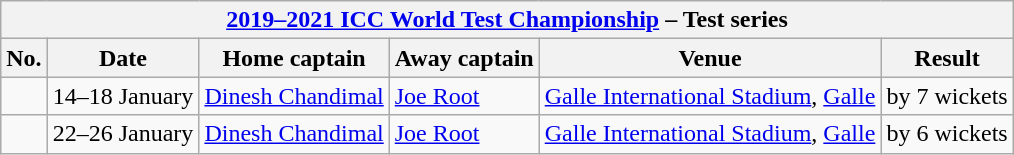<table class="wikitable">
<tr>
<th colspan="9"><a href='#'>2019–2021 ICC World Test Championship</a> – Test series</th>
</tr>
<tr>
<th>No.</th>
<th>Date</th>
<th>Home captain</th>
<th>Away captain</th>
<th>Venue</th>
<th>Result</th>
</tr>
<tr>
<td></td>
<td>14–18 January</td>
<td><a href='#'>Dinesh Chandimal</a></td>
<td><a href='#'>Joe Root</a></td>
<td><a href='#'>Galle International Stadium</a>, <a href='#'>Galle</a></td>
<td> by 7 wickets</td>
</tr>
<tr>
<td></td>
<td>22–26 January</td>
<td><a href='#'>Dinesh Chandimal</a></td>
<td><a href='#'>Joe Root</a></td>
<td><a href='#'>Galle International Stadium</a>, <a href='#'>Galle</a></td>
<td> by 6 wickets</td>
</tr>
</table>
